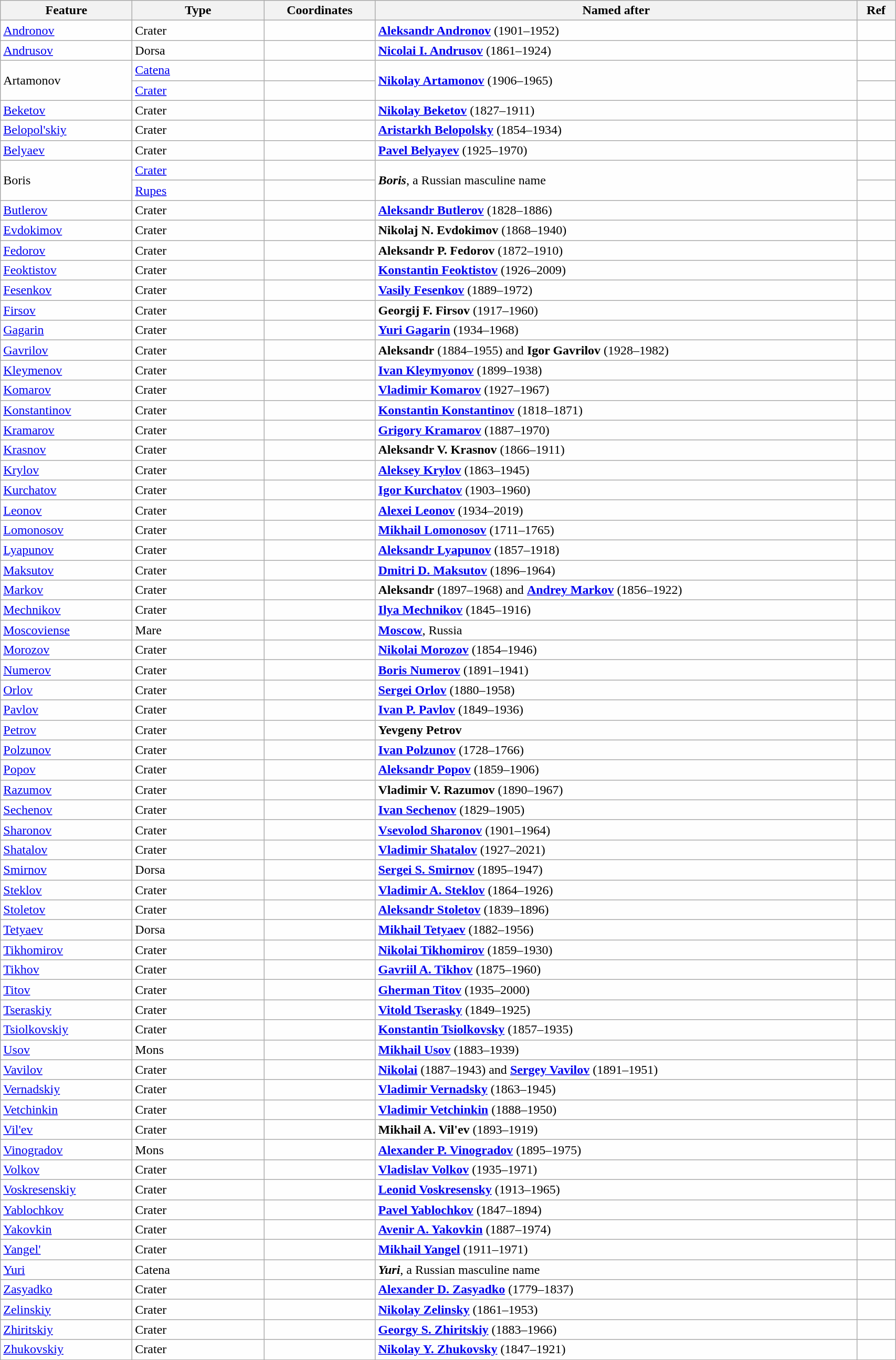<table class="wikitable" style="min-width: 90%;">
<tr>
<th style="width:10em">Feature</th>
<th style="width:10em">Type</th>
<th>Coordinates</th>
<th>Named after</th>
<th>Ref</th>
</tr>
<tr id=001 bgcolor=#fefefe>
<td><a href='#'>Andronov</a></td>
<td>Crater</td>
<td></td>
<td><strong><a href='#'>Aleksandr Andronov</a></strong> (1901–1952)</td>
<td></td>
</tr>
<tr id=002 bgcolor=#fefefe>
<td><a href='#'>Andrusov</a></td>
<td>Dorsa</td>
<td></td>
<td><strong><a href='#'>Nicolai I. Andrusov</a></strong> (1861–1924)</td>
<td></td>
</tr>
<tr id=003 bgcolor=#fefefe>
<td rowspan="2">Artamonov</td>
<td><a href='#'>Catena</a></td>
<td></td>
<td rowspan="2"><strong><a href='#'>Nikolay Artamonov</a></strong> (1906–1965)</td>
<td></td>
</tr>
<tr id=004 bgcolor=#fefefe>
<td><a href='#'>Crater</a></td>
<td></td>
<td></td>
</tr>
<tr id=005 bgcolor=#fefefe>
<td><a href='#'>Beketov</a></td>
<td>Crater</td>
<td></td>
<td><strong><a href='#'>Nikolay Beketov</a></strong> (1827–1911)</td>
<td></td>
</tr>
<tr id=006 bgcolor=#fefefe>
<td><a href='#'>Belopol'skiy</a></td>
<td>Crater</td>
<td></td>
<td><strong><a href='#'>Aristarkh Belopolsky</a></strong> (1854–1934)</td>
<td></td>
</tr>
<tr id=007 bgcolor=#fefefe>
<td><a href='#'>Belyaev</a></td>
<td>Crater</td>
<td></td>
<td><strong><a href='#'>Pavel Belyayev</a></strong> (1925–1970)</td>
<td></td>
</tr>
<tr id=008 bgcolor=#fefefe>
<td rowspan="2">Boris</td>
<td><a href='#'>Crater</a></td>
<td></td>
<td rowspan="2"><strong><em>Boris</em></strong>, a Russian masculine name</td>
<td></td>
</tr>
<tr id=009 bgcolor=#fefefe>
<td><a href='#'>Rupes</a></td>
<td></td>
<td></td>
</tr>
<tr id=010 bgcolor=#fefefe>
<td><a href='#'>Butlerov</a></td>
<td>Crater</td>
<td></td>
<td><strong><a href='#'>Aleksandr Butlerov</a></strong> (1828–1886)</td>
<td></td>
</tr>
<tr id=011 bgcolor=#fefefe>
<td><a href='#'>Evdokimov</a></td>
<td>Crater</td>
<td></td>
<td><strong>Nikolaj N. Evdokimov</strong> (1868–1940)</td>
<td></td>
</tr>
<tr id=012 bgcolor=#fefefe>
<td><a href='#'>Fedorov</a></td>
<td>Crater</td>
<td></td>
<td><strong>Aleksandr P. Fedorov</strong> (1872–1910)</td>
<td></td>
</tr>
<tr id=013 bgcolor=#fefefe>
<td><a href='#'>Feoktistov</a></td>
<td>Crater</td>
<td></td>
<td><strong><a href='#'>Konstantin Feoktistov</a></strong> (1926–2009)</td>
<td></td>
</tr>
<tr id=014 bgcolor=#fefefe>
<td><a href='#'>Fesenkov</a></td>
<td>Crater</td>
<td></td>
<td><strong><a href='#'>Vasily Fesenkov</a></strong> (1889–1972)</td>
<td></td>
</tr>
<tr id=015 bgcolor=#fefefe>
<td><a href='#'>Firsov</a></td>
<td>Crater</td>
<td></td>
<td><strong>Georgij F. Firsov</strong> (1917–1960)</td>
<td></td>
</tr>
<tr id=016 bgcolor=#fefefe>
<td><a href='#'>Gagarin</a></td>
<td>Crater</td>
<td></td>
<td><strong><a href='#'>Yuri Gagarin</a></strong> (1934–1968)</td>
<td></td>
</tr>
<tr id=017 bgcolor=#fefefe>
<td><a href='#'>Gavrilov</a></td>
<td>Crater</td>
<td></td>
<td><strong>Aleksandr</strong> (1884–1955) and <strong>Igor Gavrilov</strong> (1928–1982)</td>
<td></td>
</tr>
<tr id=018 bgcolor=#fefefe>
<td><a href='#'>Kleymenov</a></td>
<td>Crater</td>
<td></td>
<td><strong><a href='#'>Ivan Kleymyonov</a></strong> (1899–1938)</td>
<td></td>
</tr>
<tr id=019 bgcolor=#fefefe>
<td><a href='#'>Komarov</a></td>
<td>Crater</td>
<td></td>
<td><strong><a href='#'>Vladimir Komarov</a></strong> (1927–1967)</td>
<td></td>
</tr>
<tr id=020 bgcolor=#fefefe>
<td><a href='#'>Konstantinov</a></td>
<td>Crater</td>
<td></td>
<td><strong><a href='#'>Konstantin Konstantinov</a></strong> (1818–1871)</td>
<td></td>
</tr>
<tr id=021 bgcolor=#fefefe>
<td><a href='#'>Kramarov</a></td>
<td>Crater</td>
<td></td>
<td><strong><a href='#'>Grigory Kramarov</a></strong> (1887–1970)</td>
<td></td>
</tr>
<tr id=022 bgcolor=#fefefe>
<td><a href='#'>Krasnov</a></td>
<td>Crater</td>
<td></td>
<td><strong>Aleksandr V. Krasnov</strong> (1866–1911)</td>
<td></td>
</tr>
<tr id=023 bgcolor=#fefefe>
<td><a href='#'>Krylov</a></td>
<td>Crater</td>
<td></td>
<td><strong><a href='#'>Aleksey Krylov</a></strong> (1863–1945)</td>
<td></td>
</tr>
<tr id=024 bgcolor=#fefefe>
<td><a href='#'>Kurchatov</a></td>
<td>Crater</td>
<td></td>
<td><strong><a href='#'>Igor Kurchatov</a></strong> (1903–1960)</td>
<td></td>
</tr>
<tr id=025 bgcolor=#fefefe>
<td><a href='#'>Leonov</a></td>
<td>Crater</td>
<td></td>
<td><strong><a href='#'>Alexei Leonov</a></strong> (1934–2019)</td>
<td></td>
</tr>
<tr id=026 bgcolor=#fefefe>
<td><a href='#'>Lomonosov</a></td>
<td>Crater</td>
<td></td>
<td><strong><a href='#'>Mikhail Lomonosov</a></strong> (1711–1765)</td>
<td></td>
</tr>
<tr id=027 bgcolor=#fefefe>
<td><a href='#'>Lyapunov</a></td>
<td>Crater</td>
<td></td>
<td><strong><a href='#'>Aleksandr Lyapunov</a></strong> (1857–1918)</td>
<td></td>
</tr>
<tr id=028 bgcolor=#fefefe>
<td><a href='#'>Maksutov</a></td>
<td>Crater</td>
<td></td>
<td><strong><a href='#'>Dmitri D. Maksutov</a></strong> (1896–1964)</td>
<td></td>
</tr>
<tr id=029 bgcolor=#fefefe>
<td><a href='#'>Markov</a></td>
<td>Crater</td>
<td></td>
<td><strong>Aleksandr</strong> (1897–1968) and <strong><a href='#'>Andrey Markov</a></strong> (1856–1922)</td>
<td></td>
</tr>
<tr id=030 bgcolor=#fefefe>
<td><a href='#'>Mechnikov</a></td>
<td>Crater</td>
<td></td>
<td><strong><a href='#'>Ilya Mechnikov</a></strong> (1845–1916)</td>
<td></td>
</tr>
<tr id=031 bgcolor=#fefefe>
<td><a href='#'>Moscoviense</a></td>
<td>Mare</td>
<td></td>
<td><strong><a href='#'>Moscow</a></strong>, Russia</td>
<td></td>
</tr>
<tr id=032 bgcolor=#fefefe>
<td><a href='#'>Morozov</a></td>
<td>Crater</td>
<td></td>
<td><strong><a href='#'>Nikolai Morozov</a></strong> (1854–1946)</td>
<td></td>
</tr>
<tr id=033 bgcolor=#fefefe>
<td><a href='#'>Numerov</a></td>
<td>Crater</td>
<td></td>
<td><strong><a href='#'>Boris Numerov</a></strong> (1891–1941)</td>
<td></td>
</tr>
<tr id=034 bgcolor=#fefefe>
<td><a href='#'>Orlov</a></td>
<td>Crater</td>
<td></td>
<td><strong><a href='#'>Sergei Orlov</a></strong> (1880–1958)</td>
<td></td>
</tr>
<tr id=035 bgcolor=#fefefe>
<td><a href='#'>Pavlov</a></td>
<td>Crater</td>
<td></td>
<td><strong><a href='#'>Ivan P. Pavlov</a></strong> (1849–1936)</td>
<td></td>
</tr>
<tr id=036 bgcolor=#fefefe>
<td><a href='#'>Petrov</a></td>
<td>Crater</td>
<td></td>
<td><strong>Yevgeny Petrov</strong></td>
<td></td>
</tr>
<tr id=037 bgcolor=#fefefe>
<td><a href='#'>Polzunov</a></td>
<td>Crater</td>
<td></td>
<td><strong><a href='#'>Ivan Polzunov</a></strong> (1728–1766)</td>
<td></td>
</tr>
<tr id=038 bgcolor=#fefefe>
<td><a href='#'>Popov</a></td>
<td>Crater</td>
<td></td>
<td><strong><a href='#'>Aleksandr Popov</a></strong> (1859–1906)</td>
<td></td>
</tr>
<tr id=039 bgcolor=#fefefe>
<td><a href='#'>Razumov</a></td>
<td>Crater</td>
<td></td>
<td><strong>Vladimir V. Razumov</strong> (1890–1967)</td>
<td></td>
</tr>
<tr id=040 bgcolor=#fefefe>
<td><a href='#'>Sechenov</a></td>
<td>Crater</td>
<td></td>
<td><strong><a href='#'>Ivan Sechenov</a></strong> (1829–1905)</td>
<td></td>
</tr>
<tr id=041 bgcolor=#fefefe>
<td><a href='#'>Sharonov</a></td>
<td>Crater</td>
<td></td>
<td><strong><a href='#'>Vsevolod Sharonov</a></strong> (1901–1964)</td>
<td></td>
</tr>
<tr id=042 bgcolor=#fefefe>
<td><a href='#'>Shatalov</a></td>
<td>Crater</td>
<td></td>
<td><strong><a href='#'>Vladimir Shatalov</a></strong> (1927–2021)</td>
<td></td>
</tr>
<tr id=043 bgcolor=#fefefe>
<td><a href='#'>Smirnov</a></td>
<td>Dorsa</td>
<td></td>
<td><strong><a href='#'>Sergei S. Smirnov</a></strong> (1895–1947)</td>
<td></td>
</tr>
<tr id=044 bgcolor=#fefefe>
<td><a href='#'>Steklov</a></td>
<td>Crater</td>
<td></td>
<td><strong><a href='#'>Vladimir A. Steklov</a></strong> (1864–1926)</td>
<td></td>
</tr>
<tr id=045 bgcolor=#fefefe>
<td><a href='#'>Stoletov</a></td>
<td>Crater</td>
<td></td>
<td><strong><a href='#'>Aleksandr Stoletov</a></strong> (1839–1896)</td>
<td></td>
</tr>
<tr id=046 bgcolor=#fefefe>
<td><a href='#'>Tetyaev</a></td>
<td>Dorsa</td>
<td></td>
<td><strong><a href='#'>Mikhail Tetyaev</a></strong> (1882–1956)</td>
<td></td>
</tr>
<tr id=047 bgcolor=#fefefe>
<td><a href='#'>Tikhomirov</a></td>
<td>Crater</td>
<td></td>
<td><strong><a href='#'>Nikolai Tikhomirov</a></strong> (1859–1930)</td>
<td></td>
</tr>
<tr id=048 bgcolor=#fefefe>
<td><a href='#'>Tikhov</a></td>
<td>Crater</td>
<td></td>
<td><strong><a href='#'>Gavriil A. Tikhov</a></strong> (1875–1960)</td>
<td></td>
</tr>
<tr id=049 bgcolor=#fefefe>
<td><a href='#'>Titov</a></td>
<td>Crater</td>
<td></td>
<td><strong><a href='#'>Gherman Titov</a></strong> (1935–2000)</td>
<td></td>
</tr>
<tr id=050 bgcolor=#fefefe>
<td><a href='#'>Tseraskiy</a></td>
<td>Crater</td>
<td></td>
<td><strong><a href='#'>Vitold Tserasky</a></strong> (1849–1925)</td>
<td></td>
</tr>
<tr id=051 bgcolor=#fefefe>
<td><a href='#'>Tsiolkovskiy</a></td>
<td>Crater</td>
<td></td>
<td><strong><a href='#'>Konstantin Tsiolkovsky</a></strong> (1857–1935)</td>
<td></td>
</tr>
<tr id=052 bgcolor=#fefefe>
<td><a href='#'>Usov</a></td>
<td>Mons</td>
<td></td>
<td><strong><a href='#'>Mikhail Usov</a></strong> (1883–1939)</td>
<td></td>
</tr>
<tr id=053 bgcolor=#fefefe>
<td><a href='#'>Vavilov</a></td>
<td>Crater</td>
<td></td>
<td><strong><a href='#'>Nikolai</a></strong> (1887–1943) and <strong><a href='#'>Sergey Vavilov</a></strong> (1891–1951)</td>
<td></td>
</tr>
<tr id=054 bgcolor=#fefefe>
<td><a href='#'>Vernadskiy</a></td>
<td>Crater</td>
<td></td>
<td><strong><a href='#'>Vladimir Vernadsky</a></strong> (1863–1945)</td>
<td></td>
</tr>
<tr id=055 bgcolor=#fefefe>
<td><a href='#'>Vetchinkin</a></td>
<td>Crater</td>
<td></td>
<td><strong><a href='#'>Vladimir Vetchinkin</a></strong> (1888–1950)</td>
<td></td>
</tr>
<tr id=056 bgcolor=#fefefe>
<td><a href='#'>Vil'ev</a></td>
<td>Crater</td>
<td></td>
<td><strong>Mikhail A. Vil'ev</strong> (1893–1919)</td>
<td></td>
</tr>
<tr id=057 bgcolor=#fefefe>
<td><a href='#'>Vinogradov</a></td>
<td>Mons</td>
<td></td>
<td><strong><a href='#'>Alexander P. Vinogradov</a></strong> (1895–1975)</td>
<td></td>
</tr>
<tr id=058 bgcolor=#fefefe>
<td><a href='#'>Volkov</a></td>
<td>Crater</td>
<td></td>
<td><strong><a href='#'>Vladislav Volkov</a></strong> (1935–1971)</td>
<td></td>
</tr>
<tr id=059 bgcolor=#fefefe>
<td><a href='#'>Voskresenskiy</a></td>
<td>Crater</td>
<td></td>
<td><strong><a href='#'>Leonid Voskresensky</a></strong> (1913–1965)</td>
<td></td>
</tr>
<tr id=060 bgcolor=#fefefe>
<td><a href='#'>Yablochkov</a></td>
<td>Crater</td>
<td></td>
<td><strong><a href='#'>Pavel Yablochkov</a></strong> (1847–1894)</td>
<td></td>
</tr>
<tr id=061 bgcolor=#fefefe>
<td><a href='#'>Yakovkin</a></td>
<td>Crater</td>
<td></td>
<td><strong><a href='#'>Avenir A. Yakovkin</a></strong> (1887–1974)</td>
<td></td>
</tr>
<tr id=062 bgcolor=#fefefe>
<td><a href='#'>Yangel'</a></td>
<td>Crater</td>
<td></td>
<td><strong><a href='#'>Mikhail Yangel</a></strong> (1911–1971)</td>
<td></td>
</tr>
<tr id=063 bgcolor=#fefefe>
<td><a href='#'>Yuri</a></td>
<td>Catena</td>
<td></td>
<td><strong><em>Yuri</em></strong>, a Russian masculine name</td>
<td></td>
</tr>
<tr id=064 bgcolor=#fefefe>
<td><a href='#'>Zasyadko</a></td>
<td>Crater</td>
<td></td>
<td><strong><a href='#'>Alexander D. Zasyadko</a></strong> (1779–1837)</td>
<td></td>
</tr>
<tr id=065 bgcolor=#fefefe>
<td><a href='#'>Zelinskiy</a></td>
<td>Crater</td>
<td></td>
<td><strong><a href='#'>Nikolay Zelinsky</a></strong> (1861–1953)</td>
<td></td>
</tr>
<tr id=066 bgcolor=#fefefe>
<td><a href='#'>Zhiritskiy</a></td>
<td>Crater</td>
<td></td>
<td><strong><a href='#'>Georgy S. Zhiritskiy</a></strong> (1883–1966)</td>
<td></td>
</tr>
<tr id=067 bgcolor=#fefefe>
<td><a href='#'>Zhukovskiy</a></td>
<td>Crater</td>
<td></td>
<td><strong><a href='#'>Nikolay Y. Zhukovsky</a></strong> (1847–1921)</td>
<td></td>
</tr>
</table>
